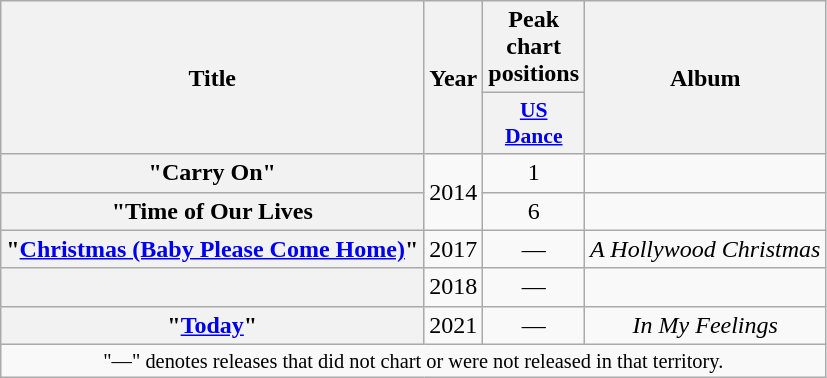<table class="wikitable plainrowheaders" style="text-align:center;" border="1">
<tr>
<th scope="col" rowspan=2>Title</th>
<th scope="col" rowspan=2>Year</th>
<th scope="col" colspan=1>Peak chart positions</th>
<th scope="col" rowspan=2>Album</th>
</tr>
<tr>
<th scope="col" style="width:2.5em;font-size:90%;"><a href='#'>US<br>Dance</a><br></th>
</tr>
<tr>
<th scope="row">"Carry On"</th>
<td rowspan=2>2014</td>
<td>1</td>
<td></td>
</tr>
<tr>
<th scope="row">"Time of Our Lives</th>
<td>6</td>
<td></td>
</tr>
<tr>
<th scope="row">"<a href='#'>Christmas (Baby Please Come Home)</a>"</th>
<td>2017</td>
<td>—</td>
<td><em>A Hollywood Christmas</em></td>
</tr>
<tr>
<th scope="row"><br></th>
<td>2018</td>
<td>—</td>
<td></td>
</tr>
<tr>
<th scope="row">"<a href='#'>Today</a>"</th>
<td>2021</td>
<td>—</td>
<td><em>In My Feelings</em></td>
</tr>
<tr>
<td align="center" colspan="15" style="font-size:85%">"—" denotes releases that did not chart or were not released in that territory.</td>
</tr>
</table>
